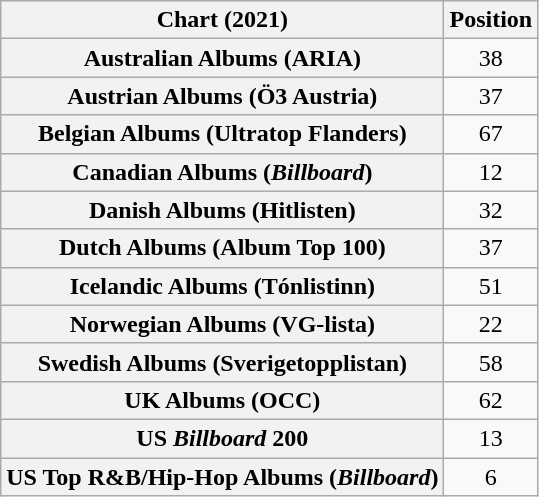<table class="wikitable sortable plainrowheaders" style="text-align:center">
<tr>
<th scope="col">Chart (2021)</th>
<th scope="col">Position</th>
</tr>
<tr>
<th scope="row">Australian Albums (ARIA)</th>
<td>38</td>
</tr>
<tr>
<th scope="row">Austrian Albums (Ö3 Austria)</th>
<td>37</td>
</tr>
<tr>
<th scope="row">Belgian Albums (Ultratop Flanders)</th>
<td>67</td>
</tr>
<tr>
<th scope="row">Canadian Albums (<em>Billboard</em>)</th>
<td>12</td>
</tr>
<tr>
<th scope="row">Danish Albums (Hitlisten)</th>
<td>32</td>
</tr>
<tr>
<th scope="row">Dutch Albums (Album Top 100)</th>
<td>37</td>
</tr>
<tr>
<th scope="row">Icelandic Albums (Tónlistinn)</th>
<td>51</td>
</tr>
<tr>
<th scope="row">Norwegian Albums (VG-lista)</th>
<td>22</td>
</tr>
<tr>
<th scope="row">Swedish Albums (Sverigetopplistan)</th>
<td>58</td>
</tr>
<tr>
<th scope="row">UK Albums (OCC)</th>
<td>62</td>
</tr>
<tr>
<th scope="row">US <em>Billboard</em> 200</th>
<td>13</td>
</tr>
<tr>
<th scope="row">US Top R&B/Hip-Hop Albums (<em>Billboard</em>)</th>
<td>6</td>
</tr>
</table>
